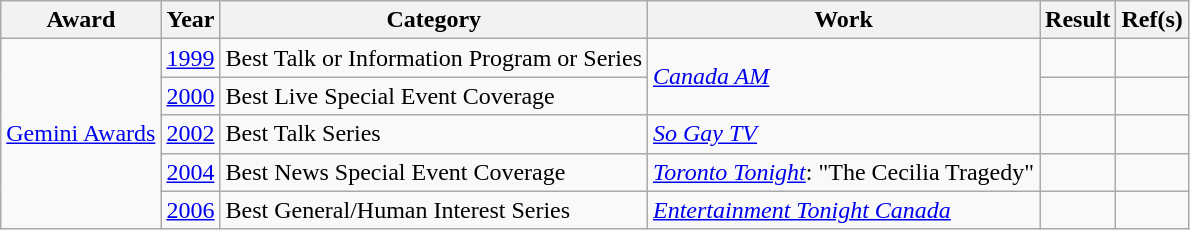<table class="wikitable plainrowheaders sortable">
<tr>
<th>Award</th>
<th>Year</th>
<th>Category</th>
<th>Work</th>
<th>Result</th>
<th>Ref(s)</th>
</tr>
<tr>
<td rowspan=5><a href='#'>Gemini Awards</a></td>
<td><a href='#'>1999</a></td>
<td>Best Talk or Information Program or Series</td>
<td rowspan=2><em><a href='#'>Canada AM</a></em></td>
<td></td>
<td></td>
</tr>
<tr>
<td><a href='#'>2000</a></td>
<td>Best Live Special Event Coverage</td>
<td></td>
<td></td>
</tr>
<tr>
<td><a href='#'>2002</a></td>
<td>Best Talk Series</td>
<td><em><a href='#'>So Gay TV</a></em></td>
<td></td>
<td></td>
</tr>
<tr>
<td><a href='#'>2004</a></td>
<td>Best News Special Event Coverage</td>
<td><em><a href='#'>Toronto Tonight</a></em>: "The Cecilia Tragedy"</td>
<td></td>
<td></td>
</tr>
<tr>
<td><a href='#'>2006</a></td>
<td>Best General/Human Interest Series</td>
<td><em><a href='#'>Entertainment Tonight Canada</a></em></td>
<td></td>
<td></td>
</tr>
</table>
